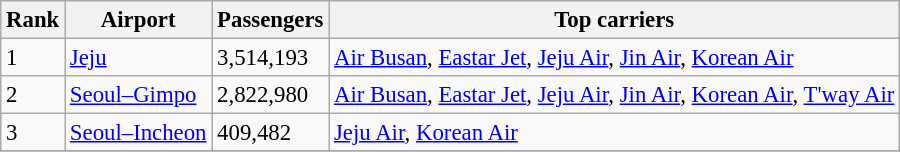<table class="wikitable sortable" style="font-size: 95%">
<tr>
<th>Rank</th>
<th>Airport</th>
<th>Passengers</th>
<th>Top carriers</th>
</tr>
<tr>
<td>1</td>
<td> <a href='#'>Jeju</a></td>
<td>3,514,193</td>
<td><a href='#'>Air Busan</a>, <a href='#'>Eastar Jet</a>, <a href='#'>Jeju Air</a>, <a href='#'>Jin Air</a>, <a href='#'>Korean Air</a></td>
</tr>
<tr>
<td>2</td>
<td> <a href='#'>Seoul–Gimpo</a></td>
<td>2,822,980</td>
<td><a href='#'>Air Busan</a>, <a href='#'>Eastar Jet</a>, <a href='#'>Jeju Air</a>, <a href='#'>Jin Air</a>, <a href='#'>Korean Air</a>, <a href='#'>T'way Air</a></td>
</tr>
<tr>
<td>3</td>
<td> <a href='#'>Seoul–Incheon</a></td>
<td>409,482</td>
<td><a href='#'>Jeju Air</a>, <a href='#'>Korean Air</a></td>
</tr>
<tr>
</tr>
</table>
